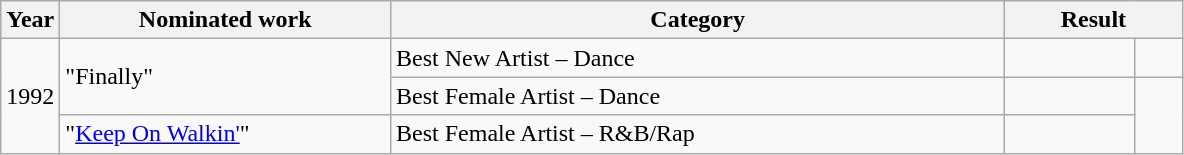<table class=wikitable>
<tr>
<th width=5%>Year</th>
<th width=28%>Nominated work</th>
<th width=52%>Category</th>
<th width=15% colspan=2>Result</th>
</tr>
<tr>
<td rowspan=3>1992</td>
<td rowspan=2>"Finally"</td>
<td>Best New Artist – Dance</td>
<td></td>
<td width=4% align=center></td>
</tr>
<tr>
<td>Best Female Artist – Dance</td>
<td></td>
<td width=4% align=center rowspan=2></td>
</tr>
<tr>
<td>"<a href='#'>Keep On Walkin'</a>"</td>
<td>Best Female Artist – R&B/Rap</td>
<td></td>
</tr>
</table>
